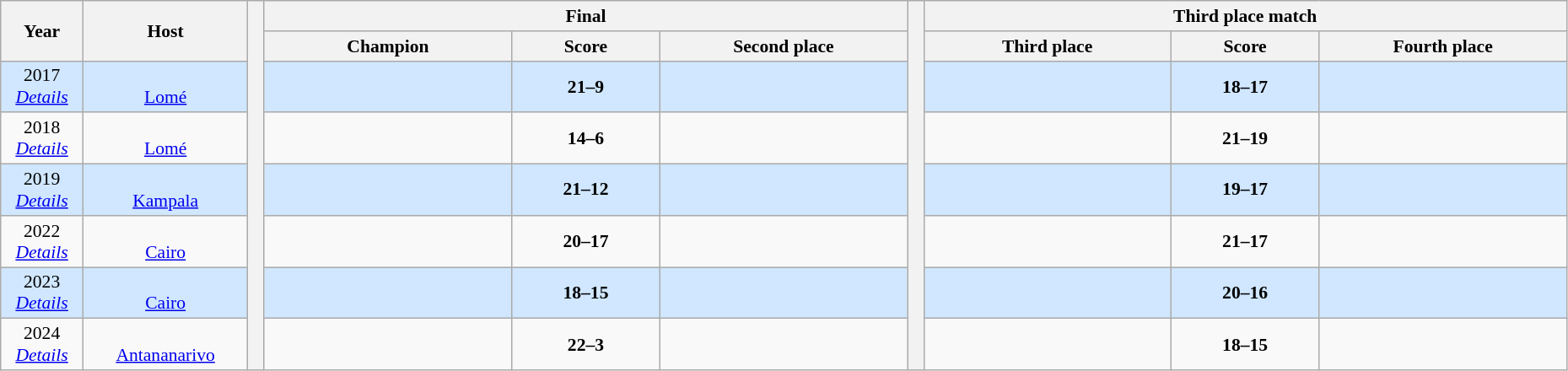<table class="wikitable" style="font-size:90%; width: 98%; text-align: center;">
<tr>
<th rowspan="2" width="5%">Year</th>
<th rowspan="2" width="10%">Host</th>
<th rowspan="8" width="1%" bgcolor="ffffff"></th>
<th colspan="3">Final</th>
<th rowspan="8" width="1%" bgcolor="ffffff"></th>
<th colspan="3">Third place match</th>
</tr>
<tr bgcolor="#EFEFEF">
<th width="15%">Champion</th>
<th width="9%">Score</th>
<th width="15%">Second place</th>
<th width="15%">Third place</th>
<th width="9%">Score</th>
<th width="15%">Fourth place</th>
</tr>
<tr bgcolor="#D0E7FF">
<td>2017<br><em><a href='#'>Details</a></em></td>
<td><br><a href='#'>Lomé</a></td>
<td><strong></strong></td>
<td><strong>21–9</strong></td>
<td></td>
<td></td>
<td><strong>18–17</strong></td>
<td></td>
</tr>
<tr>
<td>2018<br><em><a href='#'>Details</a></em></td>
<td><br><a href='#'>Lomé</a></td>
<td><strong></strong></td>
<td><strong>14–6</strong></td>
<td></td>
<td></td>
<td><strong>21–19</strong></td>
<td></td>
</tr>
<tr bgcolor="#D0E7FF">
<td>2019<br><em><a href='#'>Details</a></em></td>
<td><br><a href='#'>Kampala</a></td>
<td><strong></strong></td>
<td><strong>21–12</strong></td>
<td></td>
<td></td>
<td><strong>19–17</strong></td>
<td></td>
</tr>
<tr>
<td>2022<br><a href='#'><em>Details</em></a></td>
<td><br><a href='#'>Cairo</a></td>
<td><strong></strong></td>
<td><strong>20–17</strong></td>
<td></td>
<td></td>
<td><strong>21–17</strong></td>
<td></td>
</tr>
<tr bgcolor="#D0E7FF">
<td>2023<br><a href='#'><em>Details</em></a></td>
<td><br><a href='#'>Cairo</a></td>
<td><strong></strong></td>
<td><strong>18–15</strong></td>
<td></td>
<td></td>
<td><strong>20–16</strong></td>
<td></td>
</tr>
<tr>
<td>2024<br><a href='#'><em>Details</em></a></td>
<td><br><a href='#'>Antananarivo</a></td>
<td><strong></strong></td>
<td><strong>22–3</strong></td>
<td></td>
<td></td>
<td><strong>18–15</strong></td>
<td></td>
</tr>
</table>
